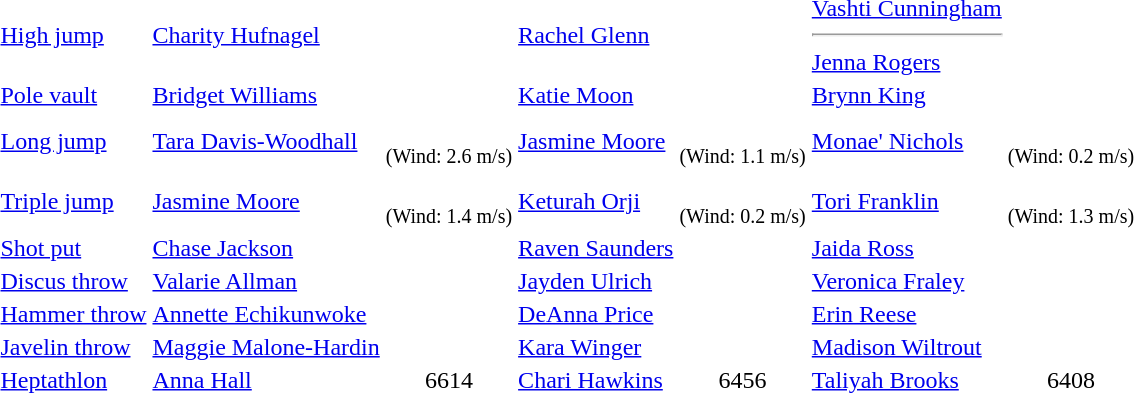<table>
<tr>
<td><a href='#'>High jump</a></td>
<td><a href='#'>Charity Hufnagel</a></td>
<td></td>
<td><a href='#'>Rachel Glenn</a></td>
<td></td>
<td><a href='#'>Vashti Cunningham</a><hr><a href='#'>Jenna Rogers</a></td>
<td></td>
</tr>
<tr>
<td><a href='#'>Pole vault</a></td>
<td><a href='#'>Bridget Williams</a></td>
<td></td>
<td><a href='#'>Katie Moon</a></td>
<td></td>
<td><a href='#'>Brynn King</a></td>
<td></td>
</tr>
<tr>
<td><a href='#'>Long jump</a></td>
<td><a href='#'>Tara Davis-Woodhall</a></td>
<td><br><small>(Wind: 2.6 m/s)</small></td>
<td><a href='#'>Jasmine Moore</a></td>
<td><br><small>(Wind: 1.1 m/s)</small></td>
<td><a href='#'>Monae' Nichols</a></td>
<td><br><small>(Wind: 0.2 m/s)</small></td>
</tr>
<tr>
<td><a href='#'>Triple jump</a></td>
<td><a href='#'>Jasmine Moore</a></td>
<td><br><small>(Wind: 1.4 m/s)</small></td>
<td><a href='#'>Keturah Orji</a></td>
<td><br><small>(Wind: 0.2 m/s)</small></td>
<td><a href='#'>Tori Franklin</a></td>
<td><br><small>(Wind: 1.3 m/s)</small></td>
</tr>
<tr>
<td><a href='#'>Shot put</a></td>
<td><a href='#'>Chase Jackson</a></td>
<td></td>
<td><a href='#'>Raven Saunders</a></td>
<td></td>
<td><a href='#'>Jaida Ross</a></td>
<td></td>
</tr>
<tr>
<td><a href='#'>Discus throw</a></td>
<td><a href='#'>Valarie Allman</a></td>
<td></td>
<td><a href='#'>Jayden Ulrich</a></td>
<td></td>
<td><a href='#'>Veronica Fraley</a></td>
<td></td>
</tr>
<tr>
<td><a href='#'>Hammer throw</a></td>
<td><a href='#'>Annette Echikunwoke</a></td>
<td></td>
<td><a href='#'>DeAnna Price</a></td>
<td></td>
<td><a href='#'>Erin Reese</a></td>
<td></td>
</tr>
<tr>
<td><a href='#'>Javelin throw</a></td>
<td><a href='#'>Maggie Malone-Hardin</a></td>
<td> </td>
<td><a href='#'>Kara Winger</a></td>
<td></td>
<td><a href='#'>Madison Wiltrout</a></td>
<td></td>
</tr>
<tr>
<td><a href='#'>Heptathlon</a></td>
<td><a href='#'>Anna Hall</a></td>
<td align=center>6614</td>
<td><a href='#'>Chari Hawkins</a></td>
<td align=center>6456</td>
<td><a href='#'>Taliyah Brooks</a></td>
<td align=center>6408</td>
</tr>
</table>
